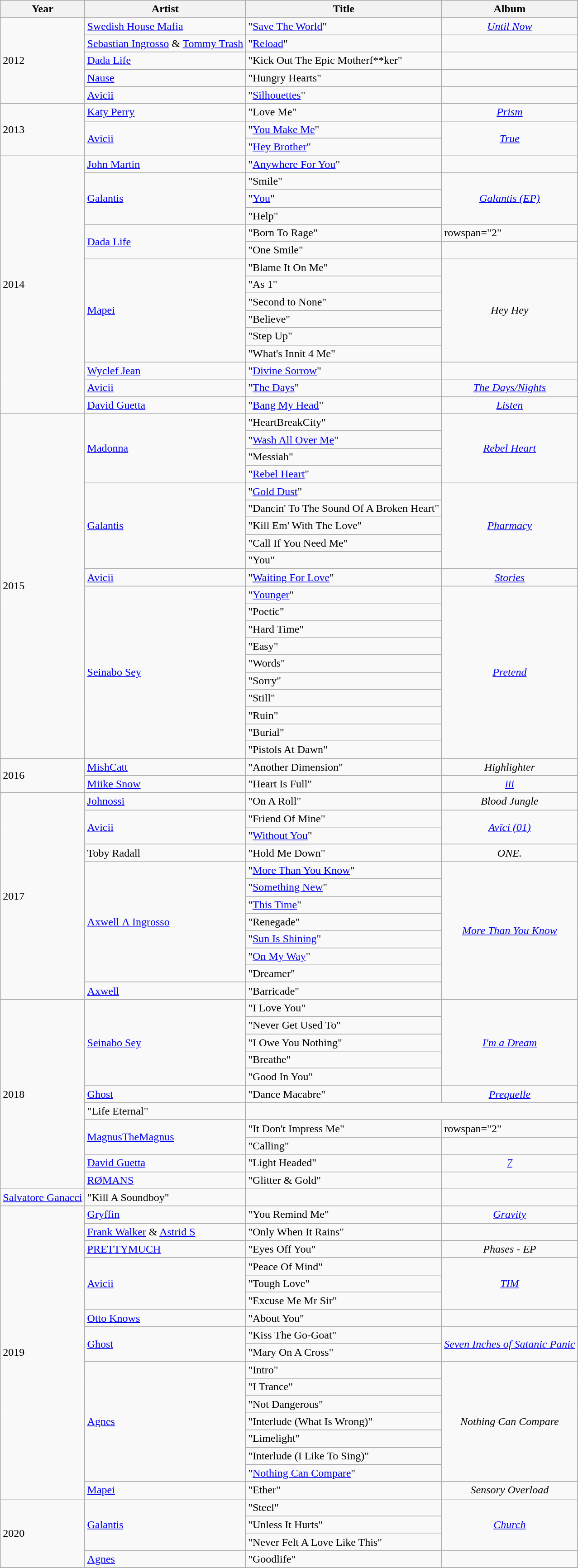<table class="wikitable">
<tr>
<th>Year</th>
<th>Artist</th>
<th>Title</th>
<th>Album</th>
</tr>
<tr>
<td rowspan="5">2012</td>
<td><a href='#'>Swedish House Mafia</a></td>
<td>"<a href='#'>Save The World</a>"</td>
<td style="text-align:center;"><em><a href='#'>Until Now</a></em></td>
</tr>
<tr>
<td><a href='#'>Sebastian Ingrosso</a> & <a href='#'>Tommy Trash</a></td>
<td>"<a href='#'>Reload</a>"</td>
<td></td>
</tr>
<tr>
<td><a href='#'>Dada Life</a></td>
<td>"Kick Out The Epic Motherf**ker"</td>
<td></td>
</tr>
<tr>
<td><a href='#'>Nause</a></td>
<td>"Hungry Hearts"</td>
<td></td>
</tr>
<tr>
<td><a href='#'>Avicii</a></td>
<td>"<a href='#'>Silhouettes</a>"</td>
<td></td>
</tr>
<tr>
<td rowspan="3">2013</td>
<td><a href='#'>Katy Perry</a></td>
<td>"Love Me"</td>
<td style="text-align:center;"><em><a href='#'>Prism</a></em></td>
</tr>
<tr>
<td rowspan="2"><a href='#'>Avicii</a></td>
<td>"<a href='#'>You Make Me</a>"</td>
<td rowspan="2" style="text-align:center;"><em><a href='#'>True</a></em></td>
</tr>
<tr>
<td>"<a href='#'>Hey Brother</a>"</td>
</tr>
<tr>
<td rowspan="15">2014</td>
<td><a href='#'>John Martin</a></td>
<td>"<a href='#'>Anywhere For You</a>"</td>
<td></td>
</tr>
<tr>
<td rowspan="3"><a href='#'>Galantis</a></td>
<td>"Smile"</td>
<td rowspan="3" style="text-align:center;"><em><a href='#'>Galantis (EP)</a></em></td>
</tr>
<tr>
<td>"<a href='#'>You</a>"</td>
</tr>
<tr>
<td>"Help"</td>
</tr>
<tr>
<td rowspan="2"><a href='#'>Dada Life</a></td>
<td>"Born To Rage"</td>
<td>rowspan="2" </td>
</tr>
<tr>
<td>"One Smile"</td>
</tr>
<tr>
<td rowspan="6"><a href='#'>Mapei</a></td>
<td>"Blame It On Me"</td>
<td rowspan="6" style="text-align:center;"><em>Hey Hey</em></td>
</tr>
<tr>
<td>"As 1"</td>
</tr>
<tr>
<td>"Second to None"</td>
</tr>
<tr>
<td>"Believe"</td>
</tr>
<tr>
<td>"Step Up"</td>
</tr>
<tr>
<td>"What's Innit 4 Me"</td>
</tr>
<tr>
<td><a href='#'>Wyclef Jean</a></td>
<td>"<a href='#'>Divine Sorrow</a>"<br></td>
<td></td>
</tr>
<tr>
<td><a href='#'>Avicii</a></td>
<td>"<a href='#'>The Days</a>"</td>
<td style="text-align:center;"><em><a href='#'>The Days/Nights</a></em></td>
</tr>
<tr>
<td><a href='#'>David Guetta</a></td>
<td>"<a href='#'>Bang My Head</a>" <br></td>
<td style="text-align:center;"><em><a href='#'>Listen</a></em></td>
</tr>
<tr>
<td rowspan="20">2015</td>
<td rowspan="4"><a href='#'>Madonna</a></td>
<td>"HeartBreakCity"</td>
<td rowspan="4" style="text-align:center;"><em><a href='#'>Rebel Heart</a></em></td>
</tr>
<tr>
<td>"<a href='#'>Wash All Over Me</a>"</td>
</tr>
<tr>
<td>"Messiah"</td>
</tr>
<tr>
<td>"<a href='#'>Rebel Heart</a>"</td>
</tr>
<tr>
<td rowspan="5"><a href='#'>Galantis</a></td>
<td>"<a href='#'>Gold Dust</a>"</td>
<td rowspan="5" style="text-align:center;"><em><a href='#'>Pharmacy</a></em></td>
</tr>
<tr>
<td>"Dancin' To The Sound Of A Broken Heart"</td>
</tr>
<tr>
<td>"Kill Em' With The Love"</td>
</tr>
<tr>
<td>"Call If You Need Me"</td>
</tr>
<tr>
<td>"You"</td>
</tr>
<tr>
<td><a href='#'>Avicii</a></td>
<td>"<a href='#'>Waiting For Love</a>"</td>
<td style="text-align:center;"><em><a href='#'>Stories</a></em></td>
</tr>
<tr>
<td rowspan="10"><a href='#'>Seinabo Sey</a></td>
<td>"<a href='#'>Younger</a>"</td>
<td rowspan="10" style="text-align:center;"><em><a href='#'>Pretend</a></em></td>
</tr>
<tr>
<td>"Poetic"</td>
</tr>
<tr>
<td>"Hard Time"</td>
</tr>
<tr>
<td>"Easy"</td>
</tr>
<tr>
<td>"Words"</td>
</tr>
<tr>
<td>"Sorry"</td>
</tr>
<tr>
<td>"Still"</td>
</tr>
<tr>
<td>"Ruin"</td>
</tr>
<tr>
<td>"Burial"</td>
</tr>
<tr>
<td>"Pistols At Dawn"</td>
</tr>
<tr>
<td rowspan="2">2016</td>
<td><a href='#'>MishCatt</a></td>
<td>"Another Dimension"</td>
<td style="text-align:center;"><em>Highlighter</em></td>
</tr>
<tr>
<td><a href='#'>Miike Snow</a></td>
<td>"Heart Is Full"</td>
<td style="text-align:center;"><em><a href='#'>iii</a></em></td>
</tr>
<tr>
<td rowspan="12">2017</td>
<td rowspan="1"><a href='#'>Johnossi</a></td>
<td>"On A Roll"</td>
<td style="text-align:center;"><em>Blood Jungle</em></td>
</tr>
<tr>
<td rowspan="2"><a href='#'>Avicii</a></td>
<td>"Friend Of Mine"<br></td>
<td rowspan="2" style="text-align:center;"><em><a href='#'>Avīci (01)</a></em></td>
</tr>
<tr>
<td>"<a href='#'>Without You</a>"<br></td>
</tr>
<tr>
<td>Toby Radall</td>
<td>"Hold Me Down"</td>
<td style="text-align:center;"><em>ONE.</em></td>
</tr>
<tr>
<td rowspan="7"><a href='#'>Axwell Λ Ingrosso</a></td>
<td>"<a href='#'>More Than You Know</a>"</td>
<td rowspan="8" style="text-align:center;"><em><a href='#'>More Than You Know</a></em></td>
</tr>
<tr>
<td>"<a href='#'>Something New</a>"</td>
</tr>
<tr>
<td>"<a href='#'>This Time</a>"</td>
</tr>
<tr>
<td>"Renegade"</td>
</tr>
<tr>
<td>"<a href='#'>Sun Is Shining</a>"</td>
</tr>
<tr>
<td>"<a href='#'>On My Way</a>"</td>
</tr>
<tr>
<td>"Dreamer"</td>
</tr>
<tr>
<td><a href='#'>Axwell</a></td>
<td>"Barricade"</td>
</tr>
<tr>
<td rowspan="12">2018</td>
<td rowspan="5"><a href='#'>Seinabo Sey</a></td>
<td>"I Love You"</td>
<td rowspan="5" style="text-align:center;"><em><a href='#'>I'm a Dream</a></em></td>
</tr>
<tr>
<td>"Never Get Used To"</td>
</tr>
<tr>
<td>"I Owe You Nothing"</td>
</tr>
<tr>
<td>"Breathe"</td>
</tr>
<tr>
<td>"Good In You"</td>
</tr>
<tr>
<td rowspan="2"><a href='#'>Ghost</a></td>
<td>"Dance Macabre"</td>
<td rowspan="2" style="text-align:center;"><em><a href='#'>Prequelle</a></em></td>
</tr>
<tr>
</tr>
<tr>
<td>"Life Eternal"</td>
</tr>
<tr>
<td rowspan="2"><a href='#'>MagnusTheMagnus</a></td>
<td>"It Don't Impress Me"<br></td>
<td>rowspan="2" </td>
</tr>
<tr>
<td>"Calling"<br></td>
</tr>
<tr>
<td><a href='#'>David Guetta</a></td>
<td>"Light Headed" <br></td>
<td style="text-align:center;"><em><a href='#'>7</a></em></td>
</tr>
<tr>
<td><a href='#'>RØMANS</a></td>
<td>"Glitter & Gold"</td>
<td></td>
</tr>
<tr>
<td><a href='#'>Salvatore Ganacci</a></td>
<td>"Kill A Soundboy" <br></td>
<td></td>
</tr>
<tr>
<td rowspan="17">2019</td>
<td><a href='#'>Gryffin</a></td>
<td>"You Remind Me" <br></td>
<td style="text-align:center;"><em><a href='#'>Gravity</a></em></td>
</tr>
<tr>
<td><a href='#'>Frank Walker</a> & <a href='#'>Astrid S</a></td>
<td>"Only When It Rains"</td>
<td></td>
</tr>
<tr>
<td><a href='#'>PRETTYMUCH</a></td>
<td>"Eyes Off You"</td>
<td style="text-align:center;"><em>Phases - EP</em></td>
</tr>
<tr>
<td rowspan="3"><a href='#'>Avicii</a></td>
<td>"Peace Of Mind" <br></td>
<td rowspan="3" style="text-align:center;"><em><a href='#'>TIM</a></em></td>
</tr>
<tr>
<td>"Tough Love"<br></td>
</tr>
<tr>
<td>"Excuse Me Mr Sir"<br></td>
</tr>
<tr>
<td><a href='#'>Otto Knows</a></td>
<td>"About You"</td>
<td></td>
</tr>
<tr>
<td rowspan="2"><a href='#'>Ghost</a></td>
<td>"Kiss The Go-Goat"</td>
<td rowspan="2" style="text-align:center;"><em><a href='#'>Seven Inches of Satanic Panic</a></em></td>
</tr>
<tr>
<td>"Mary On A Cross"</td>
</tr>
<tr>
<td rowspan="7"><a href='#'>Agnes</a></td>
<td>"Intro"</td>
<td rowspan="7" style="text-align:center;"><em>Nothing Can Compare</em></td>
</tr>
<tr>
<td>"I Trance"</td>
</tr>
<tr>
<td>"Not Dangerous"</td>
</tr>
<tr>
<td>"Interlude (What Is Wrong)"</td>
</tr>
<tr>
<td>"Limelight"</td>
</tr>
<tr>
<td>"Interlude (I Like To Sing)"</td>
</tr>
<tr>
<td>"<a href='#'>Nothing Can Compare</a>"</td>
</tr>
<tr>
<td><a href='#'>Mapei</a></td>
<td>"Ether"</td>
<td style="text-align:center;"><em>Sensory Overload</em></td>
</tr>
<tr>
<td rowspan="4">2020</td>
<td rowspan="3"><a href='#'>Galantis</a></td>
<td>"Steel"</td>
<td rowspan="3" style="text-align:center;"><em><a href='#'>Church</a></em></td>
</tr>
<tr>
<td>"Unless It Hurts"</td>
</tr>
<tr>
<td>"Never Felt A Love Like This"<br></td>
</tr>
<tr>
<td><a href='#'>Agnes</a></td>
<td>"Goodlife"</td>
<td></td>
</tr>
<tr>
</tr>
</table>
